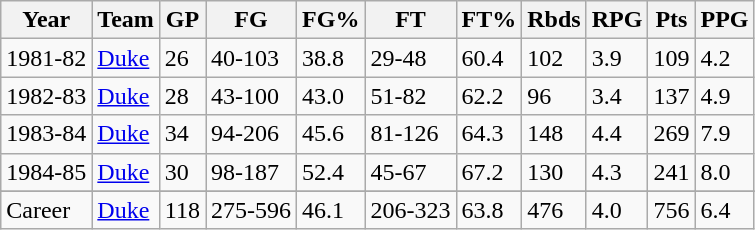<table class="wikitable">
<tr>
<th>Year</th>
<th>Team</th>
<th>GP</th>
<th>FG</th>
<th>FG%</th>
<th>FT</th>
<th>FT%</th>
<th>Rbds</th>
<th>RPG</th>
<th>Pts</th>
<th>PPG</th>
</tr>
<tr>
<td>1981-82</td>
<td><a href='#'>Duke</a></td>
<td>26</td>
<td>40-103</td>
<td>38.8</td>
<td>29-48</td>
<td>60.4</td>
<td>102</td>
<td>3.9</td>
<td>109</td>
<td>4.2</td>
</tr>
<tr>
<td>1982-83</td>
<td><a href='#'>Duke</a></td>
<td>28</td>
<td>43-100</td>
<td>43.0</td>
<td>51-82</td>
<td>62.2</td>
<td>96</td>
<td>3.4</td>
<td>137</td>
<td>4.9</td>
</tr>
<tr>
<td>1983-84</td>
<td><a href='#'>Duke</a></td>
<td>34</td>
<td>94-206</td>
<td>45.6</td>
<td>81-126</td>
<td>64.3</td>
<td>148</td>
<td>4.4</td>
<td>269</td>
<td>7.9</td>
</tr>
<tr>
<td>1984-85</td>
<td><a href='#'>Duke</a></td>
<td>30</td>
<td>98-187</td>
<td>52.4</td>
<td>45-67</td>
<td>67.2</td>
<td>130</td>
<td>4.3</td>
<td>241</td>
<td>8.0</td>
</tr>
<tr>
</tr>
<tr>
<td>Career</td>
<td><a href='#'>Duke</a></td>
<td>118</td>
<td>275-596</td>
<td>46.1</td>
<td>206-323</td>
<td>63.8</td>
<td>476</td>
<td>4.0</td>
<td>756</td>
<td>6.4</td>
</tr>
</table>
